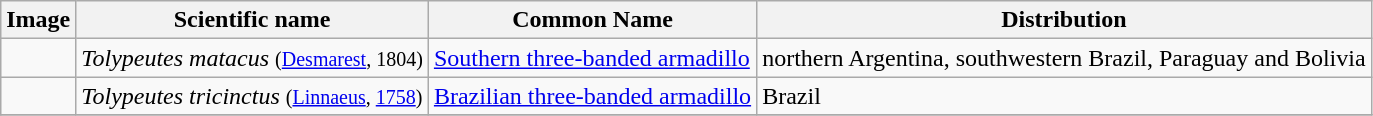<table class="wikitable">
<tr>
<th>Image</th>
<th>Scientific name</th>
<th>Common Name</th>
<th>Distribution</th>
</tr>
<tr>
<td></td>
<td><em>Tolypeutes matacus</em> <small>(<a href='#'>Desmarest</a>, 1804)</small></td>
<td><a href='#'>Southern three-banded armadillo</a></td>
<td>northern Argentina, southwestern Brazil, Paraguay and Bolivia</td>
</tr>
<tr>
<td></td>
<td><em>Tolypeutes tricinctus</em> <small>(<a href='#'>Linnaeus</a>, <a href='#'>1758</a>)</small></td>
<td><a href='#'>Brazilian three-banded armadillo</a></td>
<td>Brazil</td>
</tr>
<tr>
</tr>
</table>
